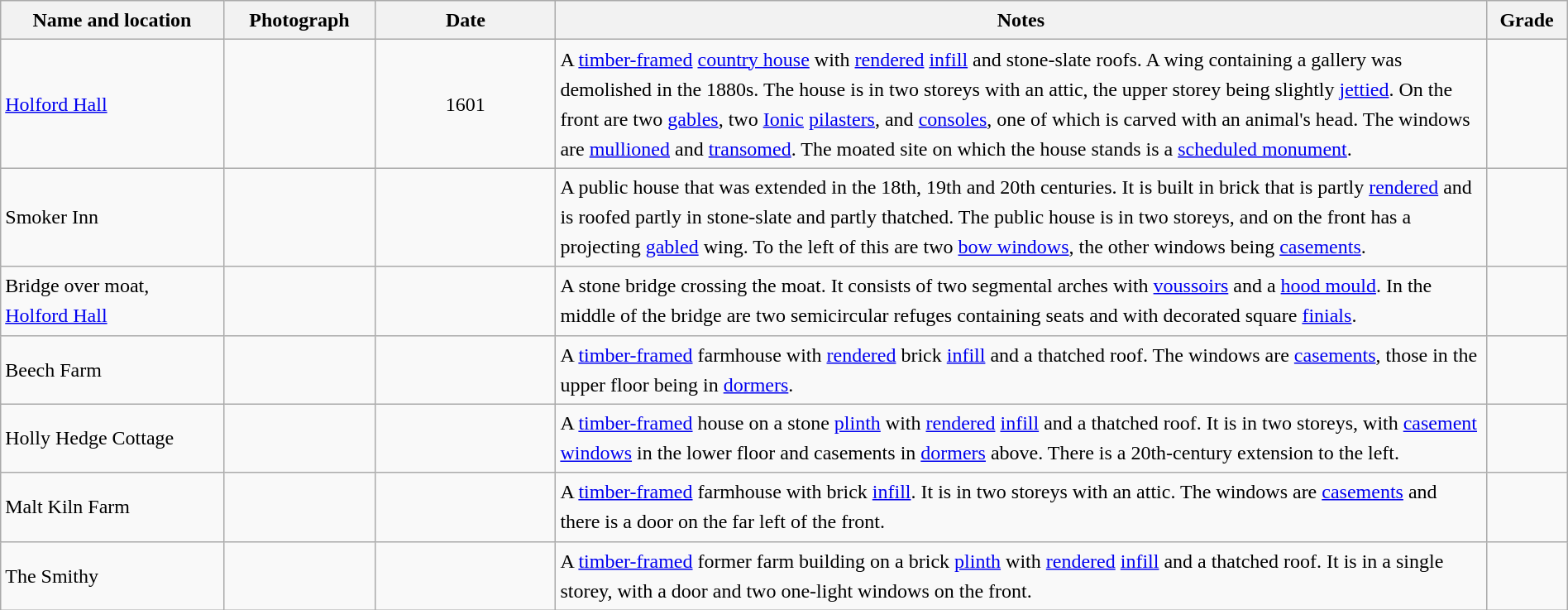<table class="wikitable sortable plainrowheaders" style="width:100%;border:0px;text-align:left;line-height:150%;">
<tr>
<th scope="col" style="width:150px">Name and location</th>
<th scope="col" style="width:100px" class="unsortable">Photograph</th>
<th scope="col" style="width:120px">Date</th>
<th scope="col" style="width:650px" class="unsortable">Notes</th>
<th scope="col" style="width:50px">Grade</th>
</tr>
<tr>
<td><a href='#'>Holford Hall</a><br><small></small></td>
<td></td>
<td align="center">1601</td>
<td>A <a href='#'>timber-framed</a> <a href='#'>country house</a> with <a href='#'>rendered</a> <a href='#'>infill</a> and stone-slate roofs. A wing containing a gallery was demolished in the 1880s. The house is in two storeys with an attic, the upper storey being slightly <a href='#'>jettied</a>. On the front are two <a href='#'>gables</a>, two <a href='#'>Ionic</a> <a href='#'>pilasters</a>, and <a href='#'>consoles</a>, one of which is carved with an animal's head. The windows are <a href='#'>mullioned</a> and <a href='#'>transomed</a>. The moated site on which the house stands is a <a href='#'>scheduled monument</a>.</td>
<td align="center" ></td>
</tr>
<tr>
<td>Smoker Inn<br><small></small></td>
<td></td>
<td align="center"></td>
<td>A public house that was extended in the 18th, 19th and 20th centuries. It is built in brick that is partly <a href='#'>rendered</a> and is roofed partly in stone-slate and partly thatched. The public house is in two storeys, and on the front has a projecting <a href='#'>gabled</a> wing. To the left of this are two <a href='#'>bow windows</a>, the other windows being <a href='#'>casements</a>.</td>
<td align="center" ></td>
</tr>
<tr>
<td>Bridge over moat,<br><a href='#'>Holford Hall</a><br><small></small></td>
<td></td>
<td align="center"></td>
<td>A stone bridge crossing the moat. It consists of two segmental arches with <a href='#'>voussoirs</a> and a <a href='#'>hood mould</a>. In the middle of the bridge are two semicircular refuges containing seats and with decorated square <a href='#'>finials</a>.</td>
<td align="center" ></td>
</tr>
<tr>
<td>Beech Farm<br><small></small></td>
<td></td>
<td align="center"></td>
<td>A <a href='#'>timber-framed</a> farmhouse with <a href='#'>rendered</a> brick <a href='#'>infill</a> and a thatched roof. The windows are <a href='#'>casements</a>, those in the upper floor being in <a href='#'>dormers</a>.</td>
<td align="center" ></td>
</tr>
<tr>
<td>Holly Hedge Cottage<br><small></small></td>
<td></td>
<td align="center"></td>
<td>A <a href='#'>timber-framed</a> house on a stone <a href='#'>plinth</a> with <a href='#'>rendered</a> <a href='#'>infill</a> and a thatched roof. It is in two storeys, with <a href='#'>casement windows</a> in the lower floor and casements in <a href='#'>dormers</a> above. There is a 20th-century extension to the left.</td>
<td align="center" ></td>
</tr>
<tr>
<td>Malt Kiln Farm<br><small></small></td>
<td></td>
<td align="center"></td>
<td>A <a href='#'>timber-framed</a> farmhouse with brick <a href='#'>infill</a>. It is in two storeys with an attic. The windows are <a href='#'>casements</a> and there is a door on the far left of the front.</td>
<td align="center" ></td>
</tr>
<tr>
<td>The Smithy<br><small></small></td>
<td></td>
<td align="center"></td>
<td>A <a href='#'>timber-framed</a> former farm building on a brick <a href='#'>plinth</a> with <a href='#'>rendered</a> <a href='#'>infill</a> and a thatched roof. It is in a single storey, with a door and two one-light windows on the front.</td>
<td align="center" ></td>
</tr>
<tr>
</tr>
</table>
